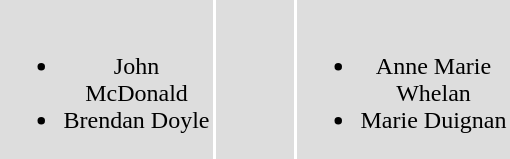<table>
<tr align=center bgcolor="#dddddd">
<td width="140" valign="top"><br><ul><li>John McDonald</li><li>Brendan Doyle</li></ul></td>
<td width="50"> </td>
<td width="140" valign="top"><br><ul><li>Anne Marie Whelan</li><li>Marie Duignan</li></ul></td>
</tr>
</table>
